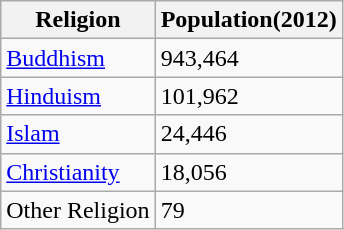<table class="wikitable sortable">
<tr>
<th>Religion</th>
<th>Population(2012)</th>
</tr>
<tr>
<td><a href='#'>Buddhism</a></td>
<td>943,464</td>
</tr>
<tr>
<td><a href='#'>Hinduism</a></td>
<td>101,962</td>
</tr>
<tr>
<td><a href='#'>Islam</a></td>
<td>24,446</td>
</tr>
<tr>
<td><a href='#'>Christianity</a></td>
<td>18,056</td>
</tr>
<tr>
<td>Other Religion</td>
<td>79</td>
</tr>
</table>
